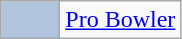<table class="wikitable">
<tr>
<td style="background-color:lightsteelblue; border:1px solid #aaaaaa; width:2em;"></td>
<td><a href='#'>Pro Bowler</a></td>
</tr>
</table>
